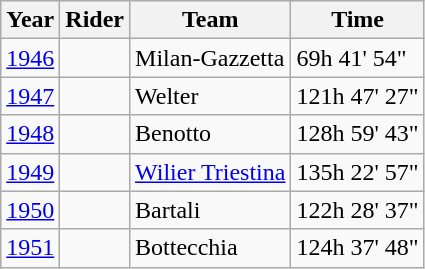<table class="wikitable">
<tr>
<th>Year</th>
<th>Rider</th>
<th>Team</th>
<th>Time</th>
</tr>
<tr>
<td><a href='#'>1946</a></td>
<td></td>
<td>Milan-Gazzetta</td>
<td>69h 41' 54"</td>
</tr>
<tr>
<td><a href='#'>1947</a></td>
<td></td>
<td>Welter</td>
<td>121h 47' 27"</td>
</tr>
<tr>
<td><a href='#'>1948</a></td>
<td></td>
<td>Benotto</td>
<td>128h 59' 43"</td>
</tr>
<tr>
<td><a href='#'>1949</a></td>
<td></td>
<td><a href='#'>Wilier Triestina</a></td>
<td>135h 22' 57"</td>
</tr>
<tr>
<td><a href='#'>1950</a></td>
<td></td>
<td>Bartali</td>
<td>122h 28' 37"</td>
</tr>
<tr>
<td><a href='#'>1951</a></td>
<td></td>
<td>Bottecchia</td>
<td>124h 37' 48"</td>
</tr>
</table>
